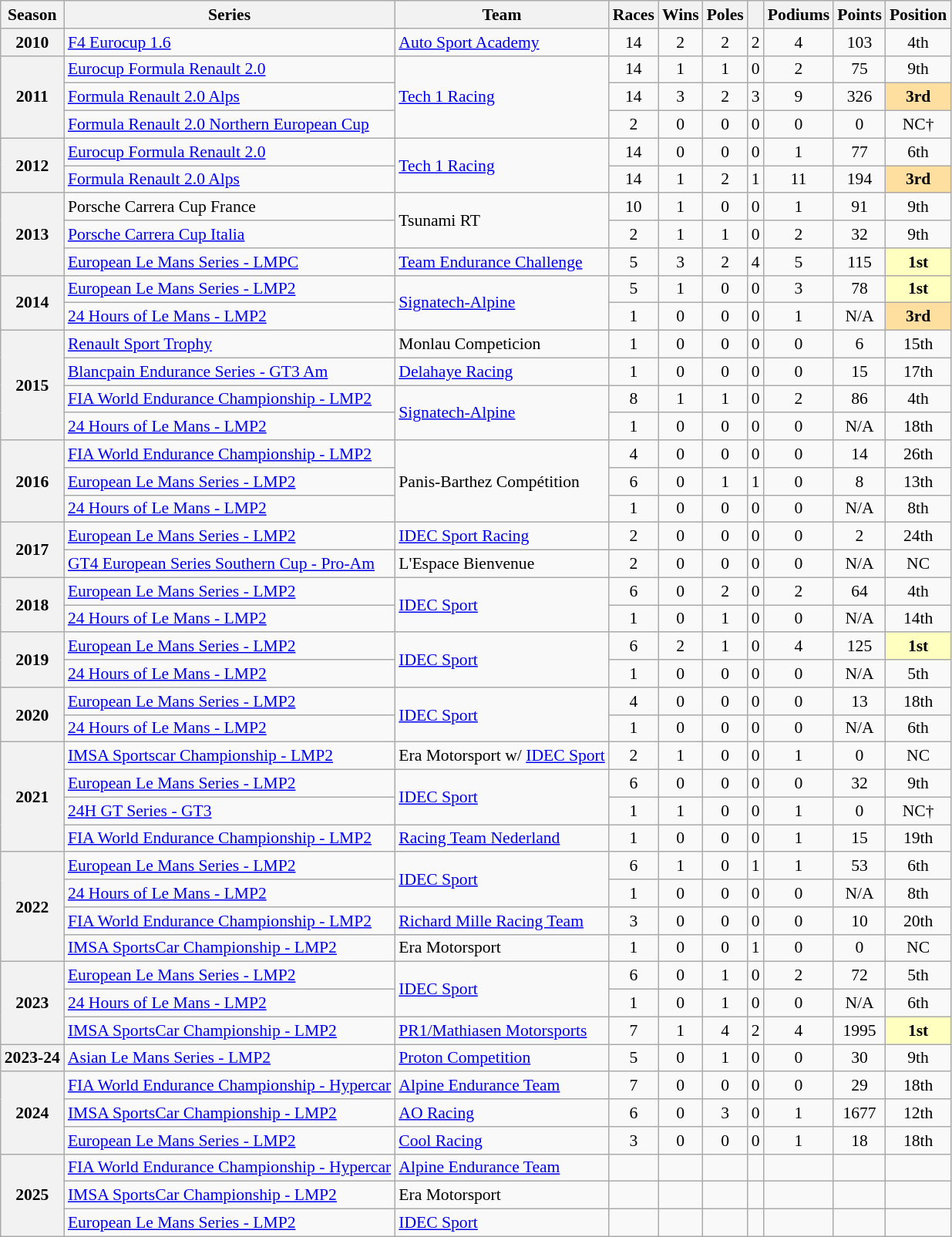<table class="wikitable" style="font-size: 90%; text-align:center">
<tr>
<th>Season</th>
<th>Series</th>
<th>Team</th>
<th>Races</th>
<th>Wins</th>
<th>Poles</th>
<th></th>
<th>Podiums</th>
<th>Points</th>
<th>Position</th>
</tr>
<tr>
<th>2010</th>
<td align=left><a href='#'>F4 Eurocup 1.6</a></td>
<td align=left><a href='#'>Auto Sport Academy</a></td>
<td>14</td>
<td>2</td>
<td>2</td>
<td>2</td>
<td>4</td>
<td>103</td>
<td>4th</td>
</tr>
<tr>
<th rowspan="3">2011</th>
<td align=left><a href='#'>Eurocup Formula Renault 2.0</a></td>
<td rowspan="3" align="left"><a href='#'>Tech 1 Racing</a></td>
<td>14</td>
<td>1</td>
<td>1</td>
<td>0</td>
<td>2</td>
<td>75</td>
<td>9th</td>
</tr>
<tr>
<td align=left><a href='#'>Formula Renault 2.0 Alps</a></td>
<td>14</td>
<td>3</td>
<td>2</td>
<td>3</td>
<td>9</td>
<td>326</td>
<td style="background:#FFDF9F;"><strong>3rd</strong></td>
</tr>
<tr>
<td align=left><a href='#'>Formula Renault 2.0 Northern European Cup</a></td>
<td>2</td>
<td>0</td>
<td>0</td>
<td>0</td>
<td>0</td>
<td>0</td>
<td>NC†</td>
</tr>
<tr>
<th rowspan=2>2012</th>
<td align=left><a href='#'>Eurocup Formula Renault 2.0</a></td>
<td rowspan=2 align=left><a href='#'>Tech 1 Racing</a></td>
<td>14</td>
<td>0</td>
<td>0</td>
<td>0</td>
<td>1</td>
<td>77</td>
<td>6th</td>
</tr>
<tr>
<td align=left><a href='#'>Formula Renault 2.0 Alps</a></td>
<td>14</td>
<td>1</td>
<td>2</td>
<td>1</td>
<td>11</td>
<td>194</td>
<td style="background:#FFDF9F;"><strong>3rd</strong></td>
</tr>
<tr>
<th rowspan=3>2013</th>
<td align=left>Porsche Carrera Cup France</td>
<td align=left rowspan=2>Tsunami RT</td>
<td>10</td>
<td>1</td>
<td>0</td>
<td>0</td>
<td>1</td>
<td>91</td>
<td>9th</td>
</tr>
<tr>
<td align=left><a href='#'>Porsche Carrera Cup Italia</a></td>
<td>2</td>
<td>1</td>
<td>1</td>
<td>0</td>
<td>2</td>
<td>32</td>
<td>9th</td>
</tr>
<tr>
<td align=left><a href='#'>European Le Mans Series - LMPC</a></td>
<td align=left><a href='#'>Team Endurance Challenge</a></td>
<td>5</td>
<td>3</td>
<td>2</td>
<td>4</td>
<td>5</td>
<td>115</td>
<td style="background:#FFFFBF;"><strong>1st</strong></td>
</tr>
<tr>
<th rowspan=2>2014</th>
<td align=left><a href='#'>European Le Mans Series - LMP2</a></td>
<td align=left rowspan=2><a href='#'>Signatech-Alpine</a></td>
<td>5</td>
<td>1</td>
<td>0</td>
<td>0</td>
<td>3</td>
<td>78</td>
<td style="background:#FFFFBF;"><strong>1st</strong></td>
</tr>
<tr>
<td align=left><a href='#'>24 Hours of Le Mans - LMP2</a></td>
<td>1</td>
<td>0</td>
<td>0</td>
<td>0</td>
<td>1</td>
<td>N/A</td>
<td style="background:#FFDF9F;"><strong>3rd</strong></td>
</tr>
<tr>
<th rowspan="4">2015</th>
<td align=left><a href='#'>Renault Sport Trophy</a></td>
<td align=left>Monlau Competicion</td>
<td>1</td>
<td>0</td>
<td>0</td>
<td>0</td>
<td>0</td>
<td>6</td>
<td>15th</td>
</tr>
<tr>
<td align=left><a href='#'>Blancpain Endurance Series - GT3 Am</a></td>
<td align=left><a href='#'>Delahaye Racing</a></td>
<td>1</td>
<td>0</td>
<td>0</td>
<td>0</td>
<td>0</td>
<td>15</td>
<td>17th</td>
</tr>
<tr>
<td align=left><a href='#'>FIA World Endurance Championship - LMP2</a></td>
<td rowspan="2" align="left"><a href='#'>Signatech-Alpine</a></td>
<td>8</td>
<td>1</td>
<td>1</td>
<td>0</td>
<td>2</td>
<td>86</td>
<td>4th</td>
</tr>
<tr>
<td align=left><a href='#'>24 Hours of Le Mans - LMP2</a></td>
<td>1</td>
<td>0</td>
<td>0</td>
<td>0</td>
<td>0</td>
<td>N/A</td>
<td>18th</td>
</tr>
<tr>
<th rowspan="3">2016</th>
<td align=left><a href='#'>FIA World Endurance Championship - LMP2</a></td>
<td rowspan="3" align="left">Panis-Barthez Compétition</td>
<td>4</td>
<td>0</td>
<td>0</td>
<td>0</td>
<td>0</td>
<td>14</td>
<td>26th</td>
</tr>
<tr>
<td align=left><a href='#'>European Le Mans Series - LMP2</a></td>
<td>6</td>
<td>0</td>
<td>1</td>
<td>1</td>
<td>0</td>
<td>8</td>
<td>13th</td>
</tr>
<tr>
<td align=left><a href='#'>24 Hours of Le Mans - LMP2</a></td>
<td>1</td>
<td>0</td>
<td>0</td>
<td>0</td>
<td>0</td>
<td>N/A</td>
<td>8th</td>
</tr>
<tr>
<th rowspan="2">2017</th>
<td align=left><a href='#'>European Le Mans Series - LMP2</a></td>
<td align=left><a href='#'>IDEC Sport Racing</a></td>
<td>2</td>
<td>0</td>
<td>0</td>
<td>0</td>
<td>0</td>
<td>2</td>
<td>24th</td>
</tr>
<tr>
<td align=left><a href='#'>GT4 European Series Southern Cup - Pro-Am</a></td>
<td align=left>L'Espace Bienvenue</td>
<td>2</td>
<td>0</td>
<td>0</td>
<td>0</td>
<td>0</td>
<td>N/A</td>
<td>NC</td>
</tr>
<tr>
<th rowspan="2">2018</th>
<td align=left><a href='#'>European Le Mans Series - LMP2</a></td>
<td rowspan="2" align="left"><a href='#'>IDEC Sport</a></td>
<td>6</td>
<td>0</td>
<td>2</td>
<td>0</td>
<td>2</td>
<td>64</td>
<td>4th</td>
</tr>
<tr>
<td align=left><a href='#'>24 Hours of Le Mans - LMP2</a></td>
<td>1</td>
<td>0</td>
<td>1</td>
<td>0</td>
<td>0</td>
<td>N/A</td>
<td>14th</td>
</tr>
<tr>
<th rowspan="2">2019</th>
<td align=left><a href='#'>European Le Mans Series - LMP2</a></td>
<td rowspan="2" align="left"><a href='#'>IDEC Sport</a></td>
<td>6</td>
<td>2</td>
<td>1</td>
<td>0</td>
<td>4</td>
<td>125</td>
<td style="background:#FFFFBF;"><strong>1st</strong></td>
</tr>
<tr>
<td align=left><a href='#'>24 Hours of Le Mans - LMP2</a></td>
<td>1</td>
<td>0</td>
<td>0</td>
<td>0</td>
<td>0</td>
<td>N/A</td>
<td>5th</td>
</tr>
<tr>
<th rowspan="2">2020</th>
<td align="left"><a href='#'>European Le Mans Series - LMP2</a></td>
<td rowspan="2" align="left"><a href='#'>IDEC Sport</a></td>
<td>4</td>
<td>0</td>
<td>0</td>
<td>0</td>
<td>0</td>
<td>13</td>
<td>18th</td>
</tr>
<tr>
<td align="left"><a href='#'>24 Hours of Le Mans - LMP2</a></td>
<td>1</td>
<td>0</td>
<td>0</td>
<td>0</td>
<td>0</td>
<td>N/A</td>
<td>6th</td>
</tr>
<tr>
<th rowspan="4">2021</th>
<td align="left"><a href='#'>IMSA Sportscar Championship - LMP2</a></td>
<td align="left">Era Motorsport w/ <a href='#'>IDEC Sport</a></td>
<td>2</td>
<td>1</td>
<td>0</td>
<td>0</td>
<td>1</td>
<td>0</td>
<td>NC</td>
</tr>
<tr>
<td align=left><a href='#'>European Le Mans Series - LMP2</a></td>
<td rowspan="2" align="left"><a href='#'>IDEC Sport</a></td>
<td>6</td>
<td>0</td>
<td>0</td>
<td>0</td>
<td>0</td>
<td>32</td>
<td>9th</td>
</tr>
<tr>
<td align=left><a href='#'>24H GT Series - GT3</a></td>
<td>1</td>
<td>1</td>
<td>0</td>
<td>0</td>
<td>1</td>
<td>0</td>
<td>NC†</td>
</tr>
<tr>
<td align=left><a href='#'>FIA World Endurance Championship - LMP2</a></td>
<td align=left><a href='#'>Racing Team Nederland</a></td>
<td>1</td>
<td>0</td>
<td>0</td>
<td>0</td>
<td>1</td>
<td>15</td>
<td>19th</td>
</tr>
<tr>
<th rowspan="4">2022</th>
<td align=left><a href='#'>European Le Mans Series - LMP2</a></td>
<td rowspan="2" align="left"><a href='#'>IDEC Sport</a></td>
<td>6</td>
<td>1</td>
<td>0</td>
<td>1</td>
<td>1</td>
<td>53</td>
<td>6th</td>
</tr>
<tr>
<td align=left><a href='#'>24 Hours of Le Mans - LMP2</a></td>
<td>1</td>
<td>0</td>
<td>0</td>
<td>0</td>
<td>0</td>
<td>N/A</td>
<td>8th</td>
</tr>
<tr>
<td align=left><a href='#'>FIA World Endurance Championship - LMP2</a></td>
<td align=left><a href='#'>Richard Mille Racing Team</a></td>
<td>3</td>
<td>0</td>
<td>0</td>
<td>0</td>
<td>0</td>
<td>10</td>
<td>20th</td>
</tr>
<tr>
<td align=left><a href='#'>IMSA SportsCar Championship - LMP2</a></td>
<td align=left>Era Motorsport</td>
<td>1</td>
<td>0</td>
<td>0</td>
<td>1</td>
<td>0</td>
<td>0</td>
<td>NC</td>
</tr>
<tr>
<th rowspan="3">2023</th>
<td align=left><a href='#'>European Le Mans Series - LMP2</a></td>
<td rowspan="2" align="left"><a href='#'>IDEC Sport</a></td>
<td>6</td>
<td>0</td>
<td>1</td>
<td>0</td>
<td>2</td>
<td>72</td>
<td>5th</td>
</tr>
<tr>
<td align=left><a href='#'>24 Hours of Le Mans - LMP2</a></td>
<td>1</td>
<td>0</td>
<td>1</td>
<td>0</td>
<td>0</td>
<td>N/A</td>
<td>6th</td>
</tr>
<tr>
<td align="left"><a href='#'>IMSA SportsCar Championship - LMP2</a></td>
<td align="left"><a href='#'>PR1/Mathiasen Motorsports</a></td>
<td>7</td>
<td>1</td>
<td>4</td>
<td>2</td>
<td>4</td>
<td>1995</td>
<td style="background:#FFFFBF;"><strong>1st</strong></td>
</tr>
<tr>
<th>2023-24</th>
<td align=left><a href='#'>Asian Le Mans Series - LMP2</a></td>
<td align=left><a href='#'>Proton Competition</a></td>
<td>5</td>
<td>0</td>
<td>1</td>
<td>0</td>
<td>0</td>
<td>30</td>
<td>9th</td>
</tr>
<tr>
<th rowspan="3">2024</th>
<td align=left><a href='#'>FIA World Endurance Championship - Hypercar</a></td>
<td align=left><a href='#'>Alpine Endurance Team</a></td>
<td>7</td>
<td>0</td>
<td>0</td>
<td>0</td>
<td>0</td>
<td>29</td>
<td>18th</td>
</tr>
<tr>
<td align=left><a href='#'>IMSA SportsCar Championship - LMP2</a></td>
<td align=left><a href='#'>AO Racing</a></td>
<td>6</td>
<td>0</td>
<td>3</td>
<td>0</td>
<td>1</td>
<td>1677</td>
<td>12th</td>
</tr>
<tr>
<td align=left><a href='#'>European Le Mans Series - LMP2</a></td>
<td align=left><a href='#'>Cool Racing</a></td>
<td>3</td>
<td>0</td>
<td>0</td>
<td>0</td>
<td>1</td>
<td>18</td>
<td>18th</td>
</tr>
<tr>
<th rowspan="3">2025</th>
<td align=left><a href='#'>FIA World Endurance Championship - Hypercar</a></td>
<td align=left><a href='#'>Alpine Endurance Team</a></td>
<td></td>
<td></td>
<td></td>
<td></td>
<td></td>
<td></td>
<td></td>
</tr>
<tr>
<td align=left><a href='#'>IMSA SportsCar Championship - LMP2</a></td>
<td align=left>Era Motorsport</td>
<td></td>
<td></td>
<td></td>
<td></td>
<td></td>
<td></td>
<td></td>
</tr>
<tr>
<td align=left><a href='#'>European Le Mans Series - LMP2</a></td>
<td align=left><a href='#'>IDEC Sport</a></td>
<td></td>
<td></td>
<td></td>
<td></td>
<td></td>
<td></td>
<td></td>
</tr>
</table>
